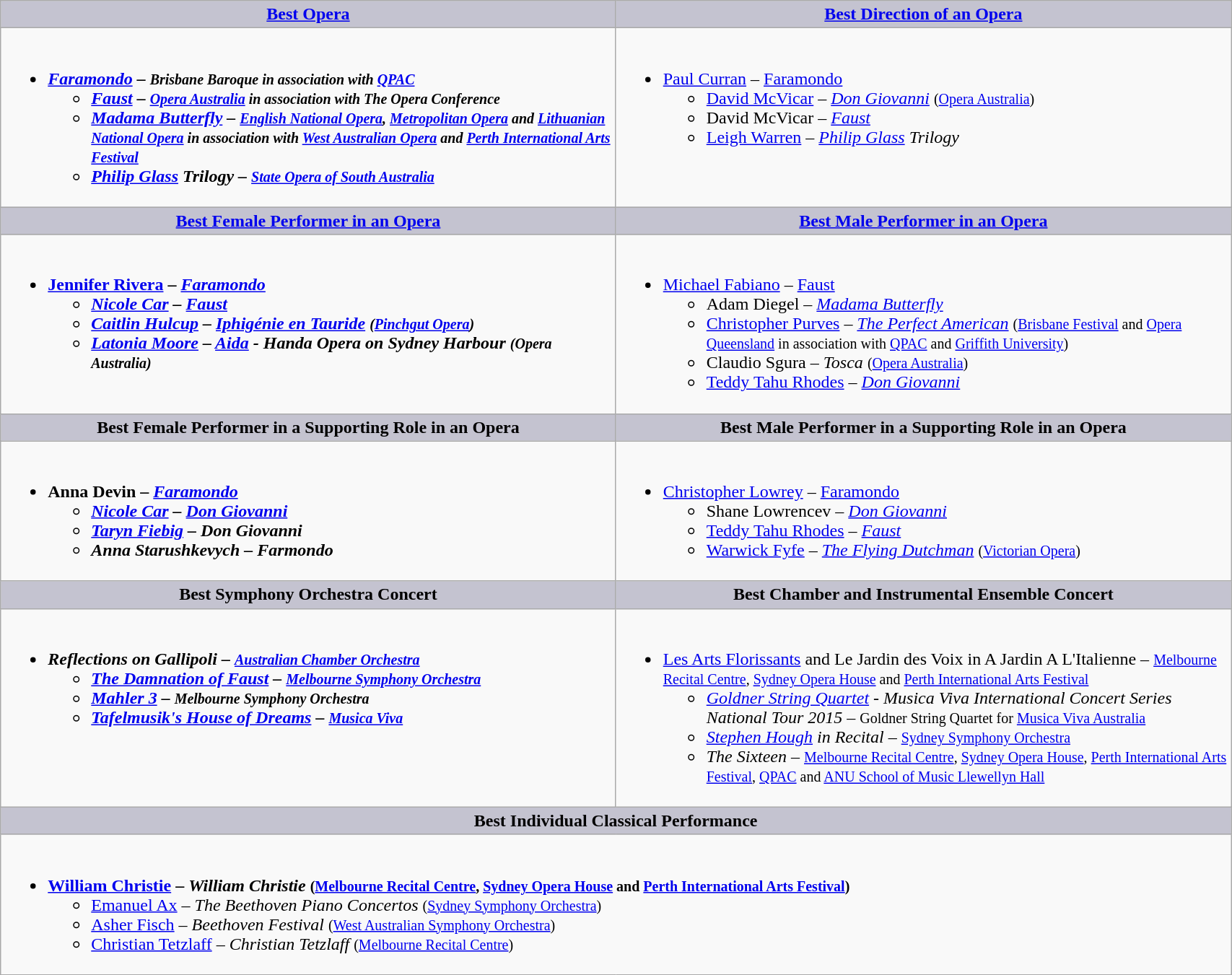<table class=wikitable width="90%" border="1" cellpadding="5" cellspacing="0" align="centre">
<tr>
<th style="background:#C4C3D0;width:50%"><a href='#'>Best Opera</a></th>
<th style="background:#C4C3D0;width:50%"><a href='#'>Best Direction of an Opera</a></th>
</tr>
<tr>
<td valign="top"><br><ul><li><strong><em><a href='#'>Faramondo</a><em> – <small>Brisbane Baroque in association with <a href='#'>QPAC</a></small><strong><ul><li></em><a href='#'>Faust</a><em> – <small><a href='#'>Opera Australia</a> in association with The Opera Conference</small></li><li></em><a href='#'>Madama Butterfly</a><em> – <small><a href='#'>English National Opera</a>, <a href='#'>Metropolitan Opera</a> and <a href='#'>Lithuanian National Opera</a> in association with <a href='#'>West Australian Opera</a> and <a href='#'>Perth International Arts Festival</a></small></li><li></em><a href='#'>Philip Glass</a> Trilogy<em> – <small><a href='#'>State Opera of South Australia</a></small></li></ul></li></ul></td>
<td valign="top"><br><ul><li></strong><a href='#'>Paul Curran</a> – </em><a href='#'>Faramondo</a></em></strong><ul><li><a href='#'>David McVicar</a> – <em><a href='#'>Don Giovanni</a></em> <small>(<a href='#'>Opera Australia</a>)</small></li><li>David McVicar – <em><a href='#'>Faust</a></em></li><li><a href='#'>Leigh Warren</a> – <em><a href='#'>Philip Glass</a> Trilogy</em></li></ul></li></ul></td>
</tr>
<tr>
<th style="background:#C4C3D0;width:50%"><a href='#'>Best Female Performer in an Opera</a></th>
<th style="background:#C4C3D0;width:50%"><a href='#'>Best Male Performer in an Opera</a></th>
</tr>
<tr>
<td valign="top"><br><ul><li><strong><a href='#'>Jennifer Rivera</a> – <em><a href='#'>Faramondo</a><strong><em><ul><li><a href='#'>Nicole Car</a> – </em><a href='#'>Faust</a><em></li><li><a href='#'>Caitlin Hulcup</a> – </em><a href='#'>Iphigénie en Tauride</a><em> <small>(<a href='#'>Pinchgut Opera</a>)</small></li><li><a href='#'>Latonia Moore</a> – </em><a href='#'>Aida</a><em> - Handa Opera on Sydney Harbour <small>(Opera Australia)</small></li></ul></li></ul></td>
<td valign="top"><br><ul><li></strong><a href='#'>Michael Fabiano</a> – </em><a href='#'>Faust</a></em></strong><ul><li>Adam Diegel – <em><a href='#'>Madama Butterfly</a></em></li><li><a href='#'>Christopher Purves</a> – <em><a href='#'>The Perfect American</a></em> <small>(<a href='#'>Brisbane Festival</a> and <a href='#'>Opera Queensland</a> in association with <a href='#'>QPAC</a> and <a href='#'>Griffith University</a>)</small></li><li>Claudio Sgura – <em>Tosca</em> <small>(<a href='#'>Opera Australia</a>)</small></li><li><a href='#'>Teddy Tahu Rhodes</a> – <em><a href='#'>Don Giovanni</a></em></li></ul></li></ul></td>
</tr>
<tr>
<th style="background:#C4C3D0;width:50%">Best Female Performer in a Supporting Role in an Opera</th>
<th style="background:#C4C3D0;width:50%">Best Male Performer in a Supporting Role in an Opera</th>
</tr>
<tr>
<td valign="top"><br><ul><li><strong>Anna Devin – <em><a href='#'>Faramondo</a><strong><em><ul><li><a href='#'>Nicole Car</a> – </em><a href='#'>Don Giovanni</a><em></li><li><a href='#'>Taryn Fiebig</a> – </em>Don Giovanni<em></li><li>Anna Starushkevych – </em>Farmondo<em></li></ul></li></ul></td>
<td valign="top"><br><ul><li></strong><a href='#'>Christopher Lowrey</a> – </em><a href='#'>Faramondo</a></em></strong><ul><li>Shane Lowrencev – <em><a href='#'>Don Giovanni</a></em></li><li><a href='#'>Teddy Tahu Rhodes</a> – <em><a href='#'>Faust</a></em></li><li><a href='#'>Warwick Fyfe</a> – <em><a href='#'>The Flying Dutchman</a></em> <small>(<a href='#'>Victorian Opera</a>)</small></li></ul></li></ul></td>
</tr>
<tr>
<th style="background:#C4C3D0;width:50%">Best Symphony Orchestra Concert</th>
<th style="background:#C4C3D0;">Best Chamber and Instrumental Ensemble Concert</th>
</tr>
<tr>
<td valign="top"><br><ul><li><strong><em>Reflections on Gallipoli<em> – <small><a href='#'>Australian Chamber Orchestra</a></small><strong><ul><li></em><a href='#'>The Damnation of Faust</a><em> – <small><a href='#'>Melbourne Symphony Orchestra</a></small></li><li></em><a href='#'>Mahler 3</a><em> – <small>Melbourne Symphony Orchestra</small></li><li></em><a href='#'>Tafelmusik's House of Dreams</a><em> – <small><a href='#'>Musica Viva</a></small></li></ul></li></ul></td>
<td valign="top"><br><ul><li></em></strong><a href='#'>Les Arts Florissants</a> and Le Jardin des Voix in A Jardin A L'Italienne</em> – <small><a href='#'>Melbourne Recital Centre</a>, <a href='#'>Sydney Opera House</a> and <a href='#'>Perth International Arts Festival</a></small></strong><ul><li><em><a href='#'>Goldner String Quartet</a> - Musica Viva International Concert Series National Tour 2015</em> – <small>Goldner String Quartet for <a href='#'>Musica Viva Australia</a></small></li><li><em><a href='#'>Stephen Hough</a> in Recital</em> – <small><a href='#'>Sydney Symphony Orchestra</a></small></li><li><em>The Sixteen</em> – <small><a href='#'>Melbourne Recital Centre</a>, <a href='#'>Sydney Opera House</a>, <a href='#'>Perth International Arts Festival</a>, <a href='#'>QPAC</a> and <a href='#'>ANU School of Music Llewellyn Hall</a></small></li></ul></li></ul></td>
</tr>
<tr>
<th colspan="2" style="background:#C4C3D0;">Best Individual Classical Performance</th>
</tr>
<tr>
<td colspan=2 valign="top"><br><ul><li><strong><a href='#'>William Christie</a> – <em>William Christie</em> <small>(<a href='#'>Melbourne Recital Centre</a>, <a href='#'>Sydney Opera House</a> and <a href='#'>Perth International Arts Festival</a>)</small></strong><ul><li><a href='#'>Emanuel Ax</a> – <em>The Beethoven Piano Concertos</em> <small>(<a href='#'>Sydney Symphony Orchestra</a>)</small></li><li><a href='#'>Asher Fisch</a> – <em>Beethoven Festival</em> <small>(<a href='#'>West Australian Symphony Orchestra</a>)</small></li><li><a href='#'>Christian Tetzlaff</a> – <em>Christian Tetzlaff</em> <small>(<a href='#'>Melbourne Recital Centre</a>)</small></li></ul></li></ul></td>
</tr>
</table>
